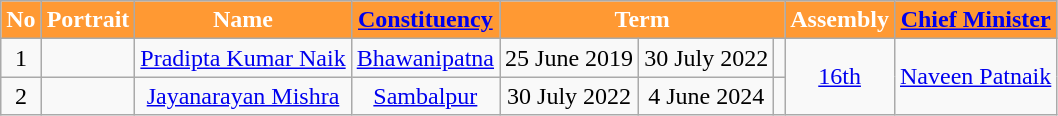<table class="wikitable">
<tr>
<th style="background-color:#FF9933; color:white">No</th>
<th style="background-color:#FF9933; color:white">Portrait</th>
<th style="background-color:#FF9933; color:white">Name</th>
<th style="background-color:#FF9933; color:white"><a href='#'>Constituency</a></th>
<th colspan="3" style="background-color:#FF9933; color:white">Term</th>
<th style="background-color:#FF9933; color:white">Assembly</th>
<th style="background-color:#FF9933; color:white"><a href='#'>Chief Minister</a></th>
</tr>
<tr style="text-align:center;">
<td>1</td>
<td></td>
<td><a href='#'>Pradipta Kumar Naik</a></td>
<td><a href='#'>Bhawanipatna</a></td>
<td>25 June 2019</td>
<td>30 July 2022</td>
<td></td>
<td rowspan="2"><a href='#'>16th</a></td>
<td rowspan="2"><a href='#'>Naveen Patnaik</a></td>
</tr>
<tr align="center">
<td>2</td>
<td></td>
<td><a href='#'>Jayanarayan Mishra</a></td>
<td><a href='#'>Sambalpur</a></td>
<td>30 July 2022</td>
<td>4 June 2024</td>
<td></td>
</tr>
</table>
